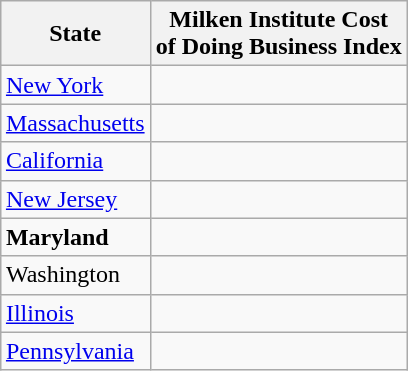<table class="wikitable" border="1" align=right>
<tr>
<th>State</th>
<th>Milken Institute Cost <br>of Doing Business Index</th>
</tr>
<tr>
<td><a href='#'>New York</a></td>
<td></td>
</tr>
<tr>
<td><a href='#'>Massachusetts</a></td>
<td></td>
</tr>
<tr>
<td><a href='#'>California</a></td>
<td></td>
</tr>
<tr>
<td><a href='#'>New Jersey</a></td>
<td></td>
</tr>
<tr>
<td><strong>Maryland</strong></td>
<td></td>
</tr>
<tr>
<td>Washington</td>
<td></td>
</tr>
<tr>
<td><a href='#'>Illinois</a></td>
<td></td>
</tr>
<tr>
<td><a href='#'>Pennsylvania</a></td>
<td></td>
</tr>
</table>
